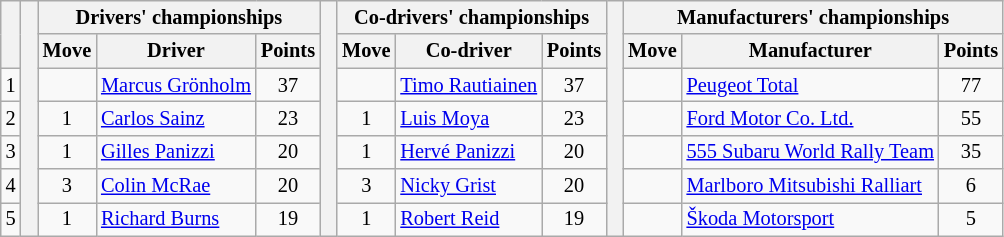<table class="wikitable" style="font-size:85%;">
<tr>
<th rowspan="2"></th>
<th rowspan="7" style="width:5px;"></th>
<th colspan="3">Drivers' championships</th>
<th rowspan="7" style="width:5px;"></th>
<th colspan="3" nowrap>Co-drivers' championships</th>
<th rowspan="7" style="width:5px;"></th>
<th colspan="3" nowrap>Manufacturers' championships</th>
</tr>
<tr>
<th>Move</th>
<th>Driver</th>
<th>Points</th>
<th>Move</th>
<th>Co-driver</th>
<th>Points</th>
<th>Move</th>
<th>Manufacturer</th>
<th>Points</th>
</tr>
<tr>
<td align="center">1</td>
<td align="center"></td>
<td> <a href='#'>Marcus Grönholm</a></td>
<td align="center">37</td>
<td align="center"></td>
<td> <a href='#'>Timo Rautiainen</a></td>
<td align="center">37</td>
<td align="center"></td>
<td> <a href='#'>Peugeot Total</a></td>
<td align="center">77</td>
</tr>
<tr>
<td align="center">2</td>
<td align="center"> 1</td>
<td> <a href='#'>Carlos Sainz</a></td>
<td align="center">23</td>
<td align="center"> 1</td>
<td> <a href='#'>Luis Moya</a></td>
<td align="center">23</td>
<td align="center"></td>
<td> <a href='#'>Ford Motor Co. Ltd.</a></td>
<td align="center">55</td>
</tr>
<tr>
<td align="center">3</td>
<td align="center"> 1</td>
<td> <a href='#'>Gilles Panizzi</a></td>
<td align="center">20</td>
<td align="center"> 1</td>
<td> <a href='#'>Hervé Panizzi</a></td>
<td align="center">20</td>
<td align="center"></td>
<td> <a href='#'>555 Subaru World Rally Team</a></td>
<td align="center">35</td>
</tr>
<tr>
<td align="center">4</td>
<td align="center"> 3</td>
<td> <a href='#'>Colin McRae</a></td>
<td align="center">20</td>
<td align="center"> 3</td>
<td> <a href='#'>Nicky Grist</a></td>
<td align="center">20</td>
<td align="center"></td>
<td> <a href='#'>Marlboro Mitsubishi Ralliart</a></td>
<td align="center">6</td>
</tr>
<tr>
<td align="center">5</td>
<td align="center"> 1</td>
<td> <a href='#'>Richard Burns</a></td>
<td align="center">19</td>
<td align="center"> 1</td>
<td> <a href='#'>Robert Reid</a></td>
<td align="center">19</td>
<td align="center"></td>
<td> <a href='#'>Škoda Motorsport</a></td>
<td align="center">5</td>
</tr>
</table>
